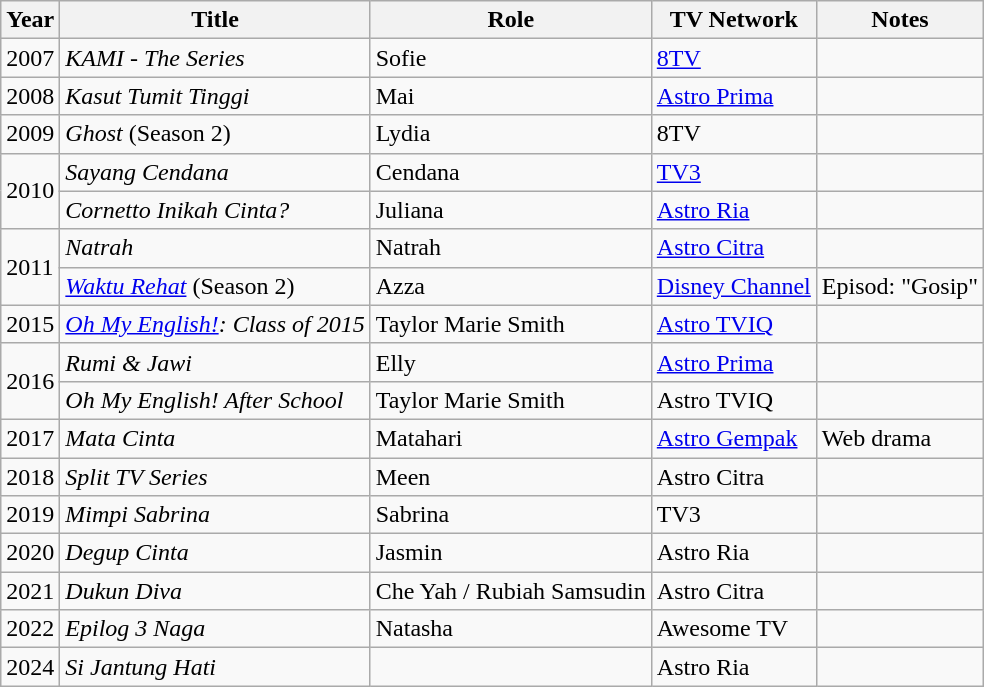<table class="wikitable">
<tr>
<th>Year</th>
<th>Title</th>
<th>Role</th>
<th>TV Network</th>
<th>Notes</th>
</tr>
<tr>
<td>2007</td>
<td><em>KAMI - The Series</em></td>
<td>Sofie</td>
<td><a href='#'>8TV</a></td>
<td></td>
</tr>
<tr>
<td>2008</td>
<td><em>Kasut Tumit Tinggi</em></td>
<td>Mai</td>
<td><a href='#'>Astro Prima</a></td>
<td></td>
</tr>
<tr>
<td>2009</td>
<td><em>Ghost</em> (Season 2)</td>
<td>Lydia</td>
<td>8TV</td>
<td></td>
</tr>
<tr>
<td rowspan="2">2010</td>
<td><em>Sayang Cendana</em></td>
<td>Cendana</td>
<td><a href='#'>TV3</a></td>
<td></td>
</tr>
<tr>
<td><em>Cornetto Inikah Cinta?</em></td>
<td>Juliana</td>
<td><a href='#'>Astro Ria</a></td>
<td></td>
</tr>
<tr>
<td rowspan="2">2011</td>
<td><em>Natrah</em></td>
<td>Natrah</td>
<td><a href='#'>Astro Citra</a></td>
<td></td>
</tr>
<tr>
<td><em><a href='#'>Waktu Rehat</a></em> (Season 2)</td>
<td>Azza</td>
<td><a href='#'>Disney Channel</a></td>
<td>Episod: "Gosip"</td>
</tr>
<tr>
<td>2015</td>
<td><em><a href='#'>Oh My English!</a>: Class of 2015</em></td>
<td>Taylor Marie Smith</td>
<td><a href='#'>Astro TVIQ</a></td>
<td></td>
</tr>
<tr>
<td rowspan="2">2016</td>
<td><em>Rumi & Jawi</em></td>
<td>Elly</td>
<td><a href='#'>Astro Prima</a></td>
<td></td>
</tr>
<tr>
<td><em>Oh My English! After School</em></td>
<td>Taylor Marie Smith</td>
<td>Astro TVIQ</td>
<td></td>
</tr>
<tr>
<td>2017</td>
<td><em>Mata Cinta</em></td>
<td>Matahari</td>
<td><a href='#'>Astro Gempak</a></td>
<td>Web drama</td>
</tr>
<tr>
<td>2018</td>
<td><em>Split TV Series</em></td>
<td>Meen</td>
<td>Astro Citra</td>
<td></td>
</tr>
<tr>
<td>2019</td>
<td><em>Mimpi Sabrina</em></td>
<td>Sabrina</td>
<td>TV3</td>
<td></td>
</tr>
<tr>
<td>2020</td>
<td><em>Degup Cinta</em></td>
<td>Jasmin</td>
<td>Astro Ria</td>
<td></td>
</tr>
<tr>
<td>2021</td>
<td><em>Dukun Diva</em></td>
<td>Che Yah / Rubiah Samsudin</td>
<td>Astro Citra</td>
<td></td>
</tr>
<tr>
<td>2022</td>
<td><em>Epilog 3 Naga</em></td>
<td>Natasha</td>
<td>Awesome TV</td>
<td></td>
</tr>
<tr>
<td>2024</td>
<td><em>Si Jantung Hati</em></td>
<td></td>
<td>Astro Ria</td>
<td></td>
</tr>
</table>
